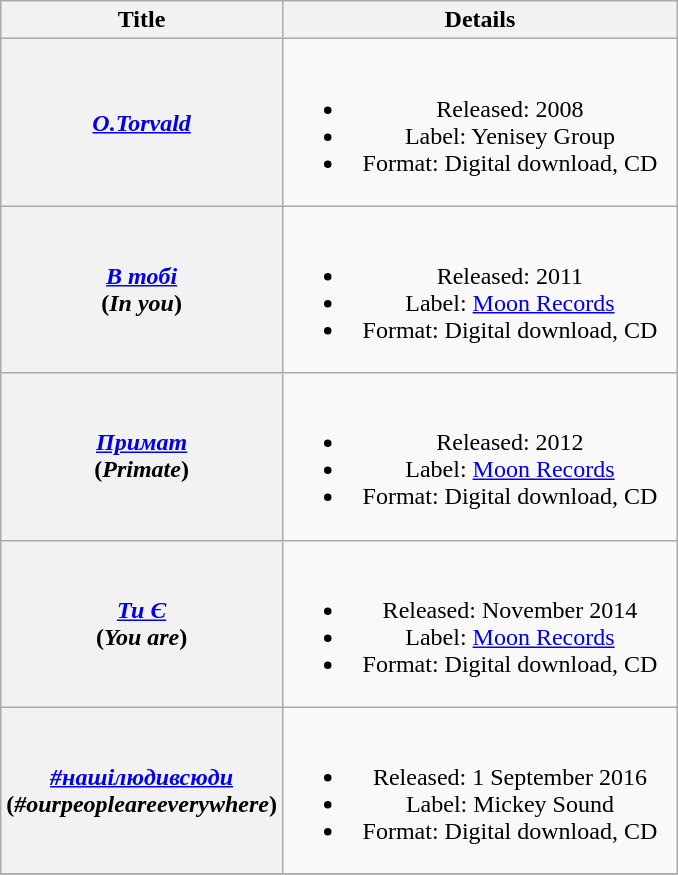<table class="wikitable plainrowheaders" style="text-align:center;">
<tr>
<th scope="col" style="width:10em;">Title</th>
<th scope="col" style="width:16em;">Details</th>
</tr>
<tr>
<th scope="row"><em><a href='#'>O.Torvald</a></em></th>
<td><br><ul><li>Released: 2008</li><li>Label: Yenisey Group</li><li>Format: Digital download, CD</li></ul></td>
</tr>
<tr>
<th scope="row"><em><a href='#'>В тобі</a></em><br><span>(<em>In you</em>)</span></th>
<td><br><ul><li>Released: 2011</li><li>Label: <a href='#'>Moon Records</a></li><li>Format: Digital download, CD</li></ul></td>
</tr>
<tr>
<th scope="row"><em><a href='#'>Примат</a></em><br><span>(<em>Primate</em>)</span></th>
<td><br><ul><li>Released: 2012</li><li>Label: <a href='#'>Moon Records</a></li><li>Format: Digital download, CD</li></ul></td>
</tr>
<tr>
<th scope="row"><em><a href='#'>Ти Є</a></em><br><span>(<em>You are</em>)</span></th>
<td><br><ul><li>Released: November 2014</li><li>Label: <a href='#'>Moon Records</a></li><li>Format: Digital download, CD</li></ul></td>
</tr>
<tr>
<th scope="row"><em><a href='#'>#нашілюдивсюди</a></em><br><span>(<em>#ourpeopleareeverywhere</em>)</span></th>
<td><br><ul><li>Released: 1 September 2016</li><li>Label: Mickey Sound</li><li>Format: Digital download, CD</li></ul></td>
</tr>
<tr>
</tr>
</table>
